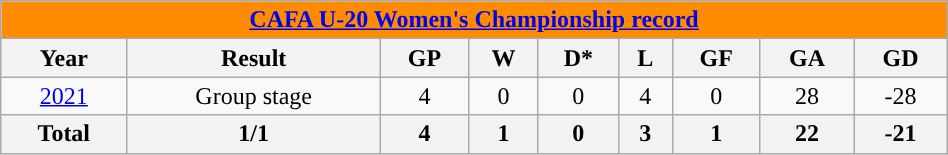<table class="wikitable" style="text-align: center; width:50%;">
<tr>
<th colspan=12 style="background: #FF8C00; color: #0000FF;"><a href='#'>CAFA U-20 Women's Championship record</a></th>
</tr>
<tr>
<th>Year</th>
<th>Result</th>
<th>GP</th>
<th>W</th>
<th>D*</th>
<th>L</th>
<th>GF</th>
<th>GA</th>
<th>GD</th>
</tr>
<tr>
<td><a href='#'>2021</a></td>
<td>Group stage</td>
<td>4</td>
<td>0</td>
<td>0</td>
<td>4</td>
<td>0</td>
<td>28</td>
<td>-28</td>
</tr>
<tr>
<th>Total</th>
<th>1/1</th>
<th>4</th>
<th>1</th>
<th>0</th>
<th>3</th>
<th>1</th>
<th>22</th>
<th>-21</th>
</tr>
</table>
